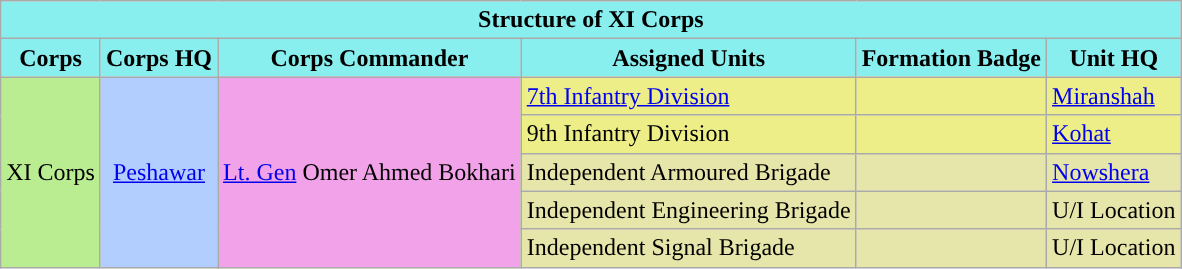<table class="wikitable">
<tr>
<th colspan="10" style="background:#88EEEE;">Structure of XI Corps</th>
</tr>
<tr>
<th style="background:#88EEEE;">Corps</th>
<th style="background:#88EEEE;">Corps HQ</th>
<th style="background:#88EEEE;">Corps Commander</th>
<th style="background:#88EEEE;">Assigned Units</th>
<th style="background:#88EEEE;">Formation Badge</th>
<th style="background:#88EEEE;">Unit HQ</th>
</tr>
<tr>
<td rowspan="5" style="background:#baed91;text-align:center">XI Corps</td>
<td rowspan="5" style="background:#b2cefe;text-align:center"><a href='#'>Peshawar</a></td>
<td rowspan="5" style="background:#f2a2e8;text-align:center"><a href='#'>Lt. Gen</a> Omer Ahmed Bokhari<br></td>
<td style="background:#EEEE88;"><a href='#'>7th Infantry Division</a></td>
<td style="background:#EEEE88;text-align:center"></td>
<td style="background:#EEEE88;"><a href='#'>Miranshah</a></td>
</tr>
<tr>
<td style="background:#EEEE88;">9th Infantry Division</td>
<td style="background:#EEEE88;text-align:center"></td>
<td style="background:#EEEE88;"><a href='#'>Kohat</a></td>
</tr>
<tr>
<td style="background:#e6e6aa;">Independent Armoured Brigade</td>
<td style="background:#e6e6aa;"></td>
<td style="background:#e6e6aa;"><a href='#'>Nowshera</a></td>
</tr>
<tr>
<td style="background:#e6e6aa;">Independent Engineering Brigade</td>
<td style="background:#e6e6aa;"></td>
<td style="background:#e6e6aa;">U/I Location</td>
</tr>
<tr>
<td style="background:#e6e6aa;">Independent Signal Brigade</td>
<td style="background:#e6e6aa;"></td>
<td style="background:#e6e6aa;">U/I Location</td>
</tr>
</table>
